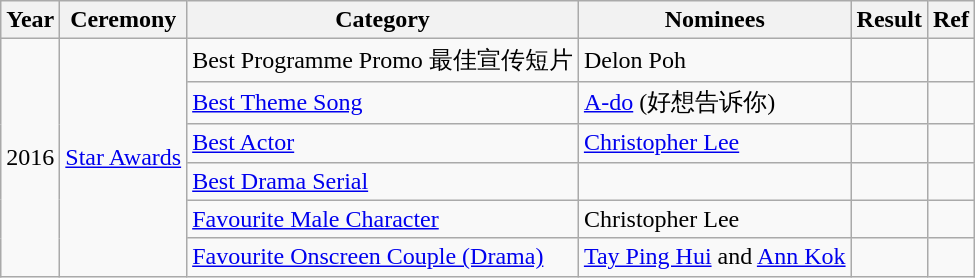<table class="wikitable sortable">
<tr>
<th>Year</th>
<th>Ceremony</th>
<th>Category</th>
<th>Nominees</th>
<th>Result</th>
<th>Ref</th>
</tr>
<tr>
<td rowspan="6">2016</td>
<td rowspan="6"><a href='#'>Star Awards</a></td>
<td>Best Programme Promo 最佳宣传短片</td>
<td>Delon Poh</td>
<td></td>
<td></td>
</tr>
<tr>
<td><a href='#'>Best Theme Song</a></td>
<td><a href='#'>A-do</a> (好想告诉你)</td>
<td></td>
<td></td>
</tr>
<tr>
<td><a href='#'>Best Actor</a></td>
<td><a href='#'>Christopher Lee</a></td>
<td></td>
<td></td>
</tr>
<tr>
<td><a href='#'>Best Drama Serial</a></td>
<td></td>
<td></td>
<td></td>
</tr>
<tr>
<td><a href='#'>Favourite Male Character</a></td>
<td>Christopher Lee</td>
<td></td>
<td></td>
</tr>
<tr>
<td><a href='#'>Favourite Onscreen Couple (Drama)</a></td>
<td><a href='#'>Tay Ping Hui</a> and <a href='#'>Ann Kok</a></td>
<td></td>
<td></td>
</tr>
</table>
